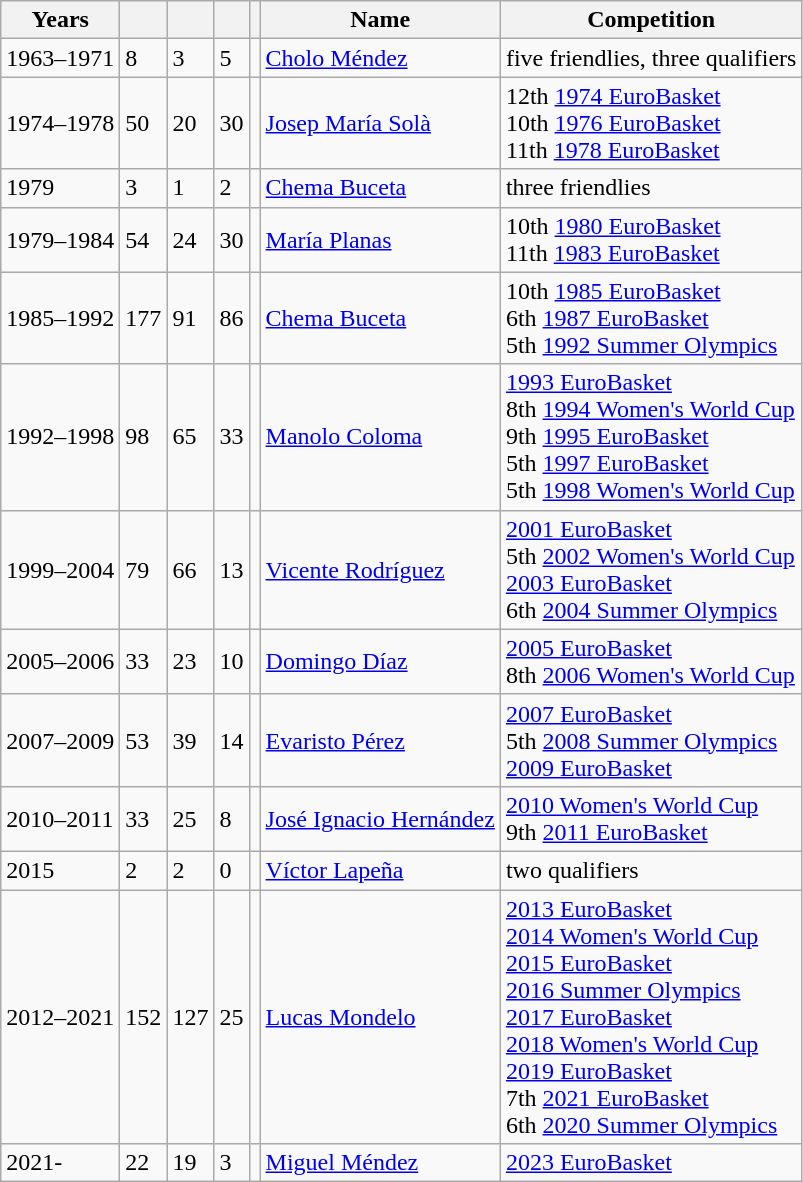<table class="wikitable sortable">
<tr>
<th><strong>Years</strong></th>
<th></th>
<th></th>
<th></th>
<th></th>
<th><strong>Name</strong></th>
<th><strong>Competition</strong></th>
</tr>
<tr>
<td>1963–1971</td>
<td>8</td>
<td>3</td>
<td>5</td>
<td></td>
<td> <a href='#'>Cholo Méndez</a></td>
<td>five friendlies, three qualifiers</td>
</tr>
<tr>
<td>1974–1978</td>
<td>50</td>
<td>20</td>
<td>30</td>
<td></td>
<td> <a href='#'>Josep María Solà</a></td>
<td>12th <a href='#'>1974 EuroBasket</a><br>10th <a href='#'>1976 EuroBasket</a><br>11th <a href='#'>1978 EuroBasket</a></td>
</tr>
<tr>
<td>1979</td>
<td>3</td>
<td>1</td>
<td>2</td>
<td></td>
<td> <a href='#'>Chema Buceta</a></td>
<td>three friendlies</td>
</tr>
<tr>
<td>1979–1984</td>
<td>54</td>
<td>24</td>
<td>30</td>
<td></td>
<td> <a href='#'>María Planas</a></td>
<td>10th <a href='#'>1980 EuroBasket</a><br>11th <a href='#'>1983 EuroBasket</a></td>
</tr>
<tr>
<td>1985–1992</td>
<td>177</td>
<td>91</td>
<td>86</td>
<td></td>
<td> <a href='#'>Chema Buceta</a></td>
<td>10th <a href='#'>1985 EuroBasket</a><br>6th <a href='#'>1987 EuroBasket</a><br>5th <a href='#'>1992 Summer Olympics</a></td>
</tr>
<tr>
<td>1992–1998</td>
<td>98</td>
<td>65</td>
<td>33</td>
<td></td>
<td> <a href='#'>Manolo Coloma</a></td>
<td> <a href='#'>1993 EuroBasket</a><br>8th <a href='#'>1994 Women's World Cup</a><br>9th <a href='#'>1995 EuroBasket</a><br>5th <a href='#'>1997 EuroBasket</a><br>5th <a href='#'>1998 Women's World Cup</a></td>
</tr>
<tr>
<td>1999–2004</td>
<td>79</td>
<td>66</td>
<td>13</td>
<td></td>
<td> <a href='#'>Vicente Rodríguez</a></td>
<td> <a href='#'>2001 EuroBasket</a><br>5th <a href='#'>2002 Women's World Cup</a><br> <a href='#'>2003 EuroBasket</a><br>6th <a href='#'>2004 Summer Olympics</a></td>
</tr>
<tr>
<td>2005–2006</td>
<td>33</td>
<td>23</td>
<td>10</td>
<td></td>
<td> <a href='#'>Domingo Díaz</a></td>
<td> <a href='#'>2005 EuroBasket</a><br>8th <a href='#'>2006 Women's World Cup</a></td>
</tr>
<tr>
<td>2007–2009</td>
<td>53</td>
<td>39</td>
<td>14</td>
<td></td>
<td> <a href='#'>Evaristo Pérez</a></td>
<td> <a href='#'>2007 EuroBasket</a><br>5th <a href='#'>2008 Summer Olympics</a><br> <a href='#'>2009 EuroBasket</a></td>
</tr>
<tr>
<td>2010–2011</td>
<td>33</td>
<td>25</td>
<td>8</td>
<td></td>
<td> <a href='#'>José Ignacio Hernández</a></td>
<td> <a href='#'>2010 Women's World Cup</a><br>9th <a href='#'>2011 EuroBasket</a></td>
</tr>
<tr>
<td>2015</td>
<td>2</td>
<td>2</td>
<td>0</td>
<td></td>
<td> <a href='#'>Víctor Lapeña</a></td>
<td>two qualifiers</td>
</tr>
<tr>
<td>2012–2021</td>
<td>152</td>
<td>127</td>
<td>25</td>
<td></td>
<td> <a href='#'>Lucas Mondelo</a></td>
<td> <a href='#'>2013 EuroBasket</a><br> <a href='#'>2014 Women's World Cup</a><br> <a href='#'>2015 EuroBasket</a><br> <a href='#'>2016 Summer Olympics</a><br> <a href='#'>2017 EuroBasket</a><br> <a href='#'>2018 Women's World Cup</a><br> <a href='#'>2019 EuroBasket</a><br>7th <a href='#'>2021 EuroBasket</a><br>6th <a href='#'>2020 Summer Olympics</a></td>
</tr>
<tr>
<td>2021-</td>
<td>22</td>
<td>19</td>
<td>3</td>
<td></td>
<td> <a href='#'>Miguel Méndez</a></td>
<td> <a href='#'>2023 EuroBasket</a></td>
</tr>
</table>
